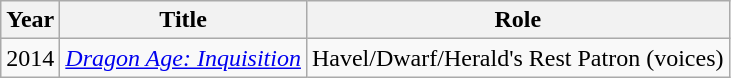<table class="wikitable sortable">
<tr>
<th>Year</th>
<th>Title</th>
<th>Role</th>
</tr>
<tr>
<td>2014</td>
<td><em><a href='#'>Dragon Age: Inquisition</a></em></td>
<td>Havel/Dwarf/Herald's Rest Patron (voices)</td>
</tr>
</table>
